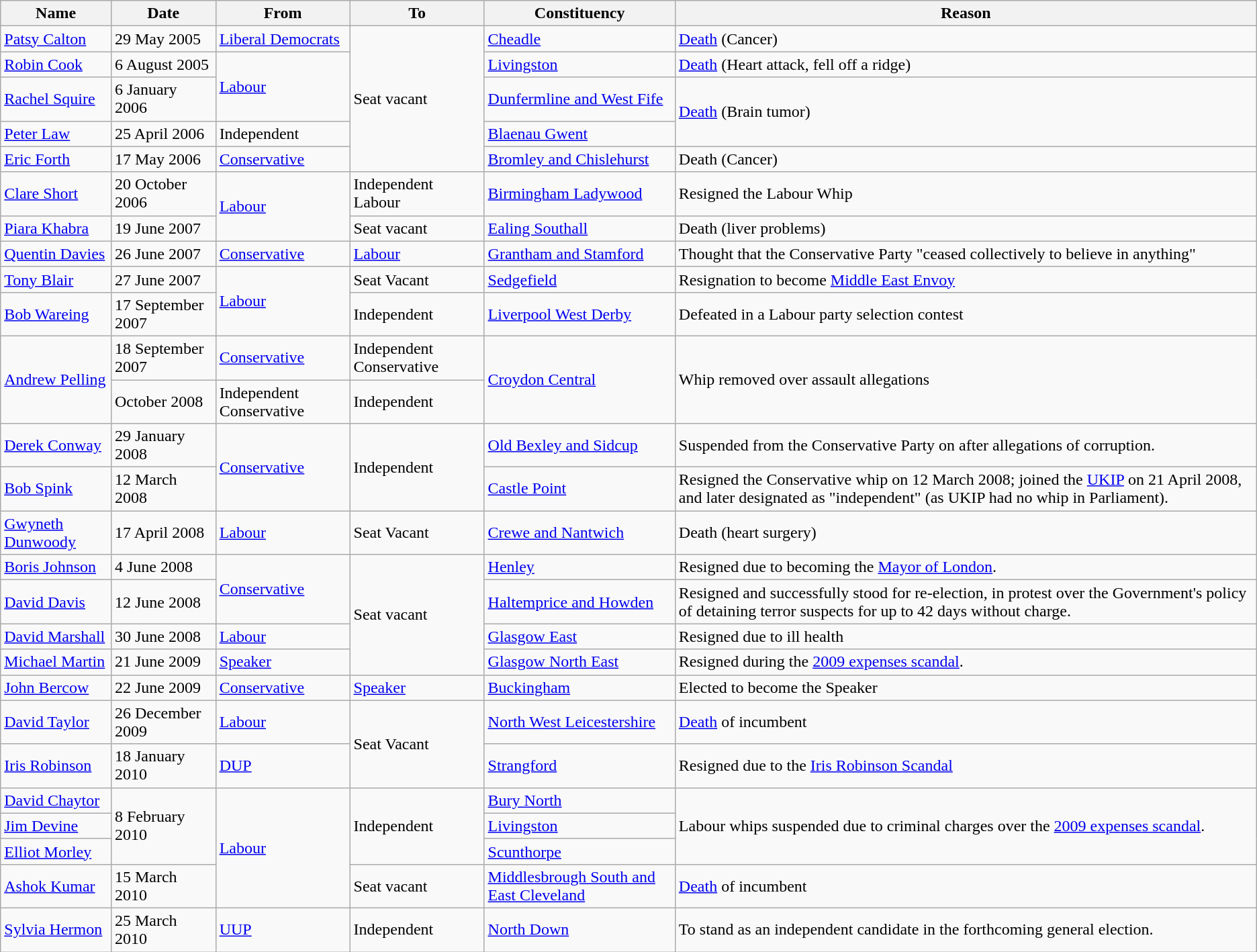<table class="wikitable">
<tr>
<th>Name</th>
<th>Date</th>
<th>From</th>
<th>To</th>
<th>Constituency</th>
<th>Reason</th>
</tr>
<tr>
<td><a href='#'>Patsy Calton</a></td>
<td>29 May 2005</td>
<td><a href='#'>Liberal Democrats</a></td>
<td rowspan="5">Seat vacant</td>
<td><a href='#'>Cheadle</a></td>
<td><a href='#'>Death</a> (Cancer)</td>
</tr>
<tr>
<td><a href='#'>Robin Cook</a></td>
<td>6 August 2005</td>
<td rowspan="2"><a href='#'>Labour</a></td>
<td><a href='#'>Livingston</a></td>
<td><a href='#'>Death</a> (Heart attack, fell off a ridge)</td>
</tr>
<tr>
<td><a href='#'>Rachel Squire</a></td>
<td>6 January 2006</td>
<td><a href='#'>Dunfermline and West Fife</a></td>
<td rowspan="2"><a href='#'>Death</a> (Brain tumor)</td>
</tr>
<tr>
<td><a href='#'>Peter Law</a></td>
<td>25 April 2006</td>
<td>Independent</td>
<td><a href='#'>Blaenau Gwent</a></td>
</tr>
<tr>
<td><a href='#'>Eric Forth</a></td>
<td>17 May 2006</td>
<td><a href='#'>Conservative</a></td>
<td><a href='#'>Bromley and Chislehurst</a></td>
<td>Death (Cancer)</td>
</tr>
<tr>
<td><a href='#'>Clare Short</a></td>
<td>20 October 2006</td>
<td rowspan="2"><a href='#'>Labour</a></td>
<td>Independent Labour</td>
<td><a href='#'>Birmingham Ladywood</a></td>
<td>Resigned the Labour Whip</td>
</tr>
<tr>
<td><a href='#'>Piara Khabra</a></td>
<td>19 June 2007</td>
<td>Seat vacant</td>
<td><a href='#'>Ealing Southall</a></td>
<td>Death (liver problems)</td>
</tr>
<tr>
<td><a href='#'>Quentin Davies</a></td>
<td>26 June 2007</td>
<td><a href='#'>Conservative</a></td>
<td><a href='#'>Labour</a></td>
<td><a href='#'>Grantham and Stamford</a></td>
<td>Thought that the Conservative Party "ceased collectively to believe in anything"</td>
</tr>
<tr>
<td><a href='#'>Tony Blair</a></td>
<td>27 June 2007</td>
<td rowspan="2"><a href='#'>Labour</a></td>
<td>Seat Vacant</td>
<td><a href='#'>Sedgefield</a></td>
<td>Resignation to become <a href='#'>Middle East Envoy</a></td>
</tr>
<tr>
<td><a href='#'>Bob Wareing</a></td>
<td>17 September 2007</td>
<td>Independent</td>
<td><a href='#'>Liverpool West Derby</a></td>
<td>Defeated in a Labour party selection contest</td>
</tr>
<tr>
<td rowspan="2"><a href='#'>Andrew Pelling</a></td>
<td>18 September 2007</td>
<td><a href='#'>Conservative</a></td>
<td>Independent Conservative</td>
<td rowspan="2"><a href='#'>Croydon Central</a></td>
<td rowspan="2">Whip removed over assault allegations</td>
</tr>
<tr>
<td>October 2008</td>
<td>Independent Conservative</td>
<td>Independent</td>
</tr>
<tr>
<td><a href='#'>Derek Conway</a></td>
<td>29 January 2008</td>
<td rowspan="2"><a href='#'>Conservative</a></td>
<td rowspan="2">Independent</td>
<td><a href='#'>Old Bexley and Sidcup</a></td>
<td>Suspended from the Conservative Party on after allegations of corruption.</td>
</tr>
<tr>
<td><a href='#'>Bob Spink</a></td>
<td>12 March 2008</td>
<td><a href='#'>Castle Point</a></td>
<td>Resigned the Conservative whip on 12 March 2008; joined the <a href='#'>UKIP</a> on 21 April 2008, and later designated as "independent" (as UKIP had no whip in Parliament).</td>
</tr>
<tr>
<td><a href='#'>Gwyneth Dunwoody</a></td>
<td>17 April 2008</td>
<td><a href='#'>Labour</a></td>
<td>Seat Vacant</td>
<td><a href='#'>Crewe and Nantwich</a></td>
<td>Death (heart surgery)</td>
</tr>
<tr>
<td><a href='#'>Boris Johnson</a></td>
<td>4 June 2008</td>
<td rowspan="2"><a href='#'>Conservative</a></td>
<td rowspan="4">Seat vacant</td>
<td><a href='#'>Henley</a></td>
<td>Resigned due to becoming the <a href='#'>Mayor of London</a>.</td>
</tr>
<tr>
<td><a href='#'>David Davis</a></td>
<td>12 June 2008</td>
<td><a href='#'>Haltemprice and Howden</a></td>
<td>Resigned and successfully stood for re-election, in protest over the Government's policy of detaining terror suspects for up to 42 days without charge.</td>
</tr>
<tr>
<td><a href='#'>David Marshall</a></td>
<td>30 June 2008</td>
<td><a href='#'>Labour</a></td>
<td><a href='#'>Glasgow East</a></td>
<td>Resigned due to ill health</td>
</tr>
<tr>
<td><a href='#'>Michael Martin</a></td>
<td>21 June 2009</td>
<td><a href='#'>Speaker</a></td>
<td><a href='#'>Glasgow North East</a></td>
<td>Resigned during the <a href='#'>2009 expenses scandal</a>.</td>
</tr>
<tr>
<td><a href='#'>John Bercow</a></td>
<td>22 June 2009</td>
<td><a href='#'>Conservative</a></td>
<td><a href='#'>Speaker</a></td>
<td><a href='#'>Buckingham</a></td>
<td>Elected to become the Speaker</td>
</tr>
<tr>
<td><a href='#'>David Taylor</a></td>
<td>26 December 2009</td>
<td><a href='#'>Labour</a></td>
<td rowspan="2">Seat Vacant</td>
<td><a href='#'>North West Leicestershire</a></td>
<td><a href='#'>Death</a> of incumbent</td>
</tr>
<tr>
<td><a href='#'>Iris Robinson</a></td>
<td>18 January 2010</td>
<td><a href='#'>DUP</a></td>
<td><a href='#'>Strangford</a></td>
<td>Resigned due to the <a href='#'>Iris Robinson Scandal</a></td>
</tr>
<tr>
<td><a href='#'>David Chaytor</a></td>
<td rowspan="3">8 February 2010</td>
<td rowspan="4"><a href='#'>Labour</a></td>
<td rowspan="3">Independent</td>
<td><a href='#'>Bury North</a></td>
<td rowspan="3">Labour whips suspended  due to criminal charges over the  <a href='#'>2009 expenses scandal</a>.</td>
</tr>
<tr>
<td><a href='#'>Jim Devine</a></td>
<td><a href='#'>Livingston</a></td>
</tr>
<tr>
<td><a href='#'>Elliot Morley</a></td>
<td><a href='#'>Scunthorpe</a></td>
</tr>
<tr>
<td><a href='#'>Ashok Kumar</a></td>
<td>15 March 2010</td>
<td>Seat vacant</td>
<td><a href='#'>Middlesbrough South and East Cleveland</a></td>
<td><a href='#'>Death</a> of incumbent</td>
</tr>
<tr>
<td><a href='#'>Sylvia Hermon</a></td>
<td>25 March 2010</td>
<td><a href='#'>UUP</a></td>
<td>Independent</td>
<td><a href='#'>North Down</a></td>
<td>To stand as an independent candidate in the forthcoming general election.</td>
</tr>
</table>
